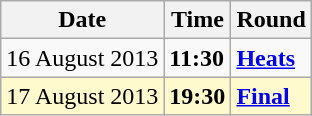<table class="wikitable">
<tr>
<th>Date</th>
<th>Time</th>
<th>Round</th>
</tr>
<tr>
<td>16 August 2013</td>
<td><strong>11:30</strong></td>
<td><strong><a href='#'>Heats</a></strong></td>
</tr>
<tr style=background:lemonchiffon>
<td>17 August 2013</td>
<td><strong>19:30</strong></td>
<td><strong><a href='#'>Final</a></strong></td>
</tr>
</table>
